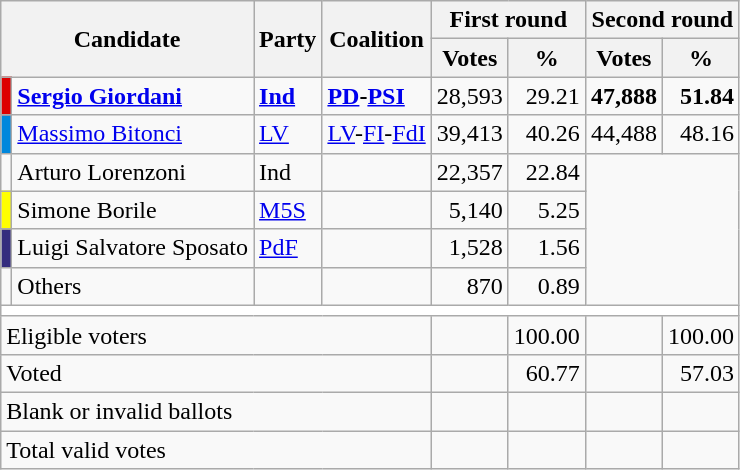<table class="wikitable centre">
<tr>
<th scope="col" rowspan=2 colspan=2>Candidate</th>
<th scope="col" rowspan=2 colspan=1>Party</th>
<th scope="col" rowspan=2 colspan=1>Coalition</th>
<th scope="col" colspan=2>First round</th>
<th scope="col" colspan=2>Second round</th>
</tr>
<tr>
<th scope="col">Votes</th>
<th scope="col">%</th>
<th scope="col">Votes</th>
<th scope="col">%</th>
</tr>
<tr>
<td bgcolor="#dd0000"></td>
<td><strong><a href='#'>Sergio Giordani</a></strong></td>
<td><strong><a href='#'>Ind</a></strong></td>
<td><strong><a href='#'>PD</a>-<a href='#'>PSI</a></strong></td>
<td style="text-align: right">28,593</td>
<td style="text-align: right">29.21</td>
<td style="text-align: right"><strong>47,888</strong></td>
<td style="text-align: right"><strong>51.84</strong></td>
</tr>
<tr>
<td bgcolor="#0087DC"></td>
<td><a href='#'>Massimo Bitonci</a></td>
<td><a href='#'>LV</a></td>
<td><a href='#'>LV</a>-<a href='#'>FI</a>-<a href='#'>FdI</a></td>
<td style="text-align: right">39,413</td>
<td style="text-align: right">40.26</td>
<td style="text-align: right">44,488</td>
<td style="text-align: right">48.16</td>
</tr>
<tr>
<td bgcolor=""></td>
<td>Arturo Lorenzoni</td>
<td>Ind</td>
<td></td>
<td style="text-align: right">22,357</td>
<td style="text-align: right">22.84</td>
</tr>
<tr>
<td bgcolor="yellow"></td>
<td>Simone Borile</td>
<td><a href='#'>M5S</a></td>
<td></td>
<td style="text-align: right">5,140</td>
<td style="text-align: right">5.25</td>
</tr>
<tr>
<td bgcolor="#342D7E"></td>
<td>Luigi Salvatore Sposato</td>
<td><a href='#'>PdF</a></td>
<td></td>
<td style="text-align: right">1,528</td>
<td style="text-align: right">1.56</td>
</tr>
<tr>
<td bgcolor=""></td>
<td>Others</td>
<td></td>
<td></td>
<td style="text-align: right">870</td>
<td style="text-align: right">0.89</td>
</tr>
<tr bgcolor=white>
<td colspan=8></td>
</tr>
<tr>
<td colspan=4>Eligible voters</td>
<td style="text-align: right"></td>
<td style="text-align: right">100.00</td>
<td style="text-align: right"></td>
<td style="text-align: right">100.00</td>
</tr>
<tr>
<td colspan=4>Voted</td>
<td style="text-align: right"></td>
<td style="text-align: right">60.77</td>
<td style="text-align: right"></td>
<td style="text-align: right">57.03</td>
</tr>
<tr>
<td colspan=4>Blank or invalid ballots</td>
<td style="text-align: right"></td>
<td style="text-align: right"></td>
<td style="text-align: right"></td>
<td style="text-align: right"></td>
</tr>
<tr>
<td colspan=4>Total valid votes</td>
<td style="text-align: right"></td>
<td style="text-align: right"></td>
<td style="text-align: right"></td>
<td style="text-align: right"></td>
</tr>
</table>
